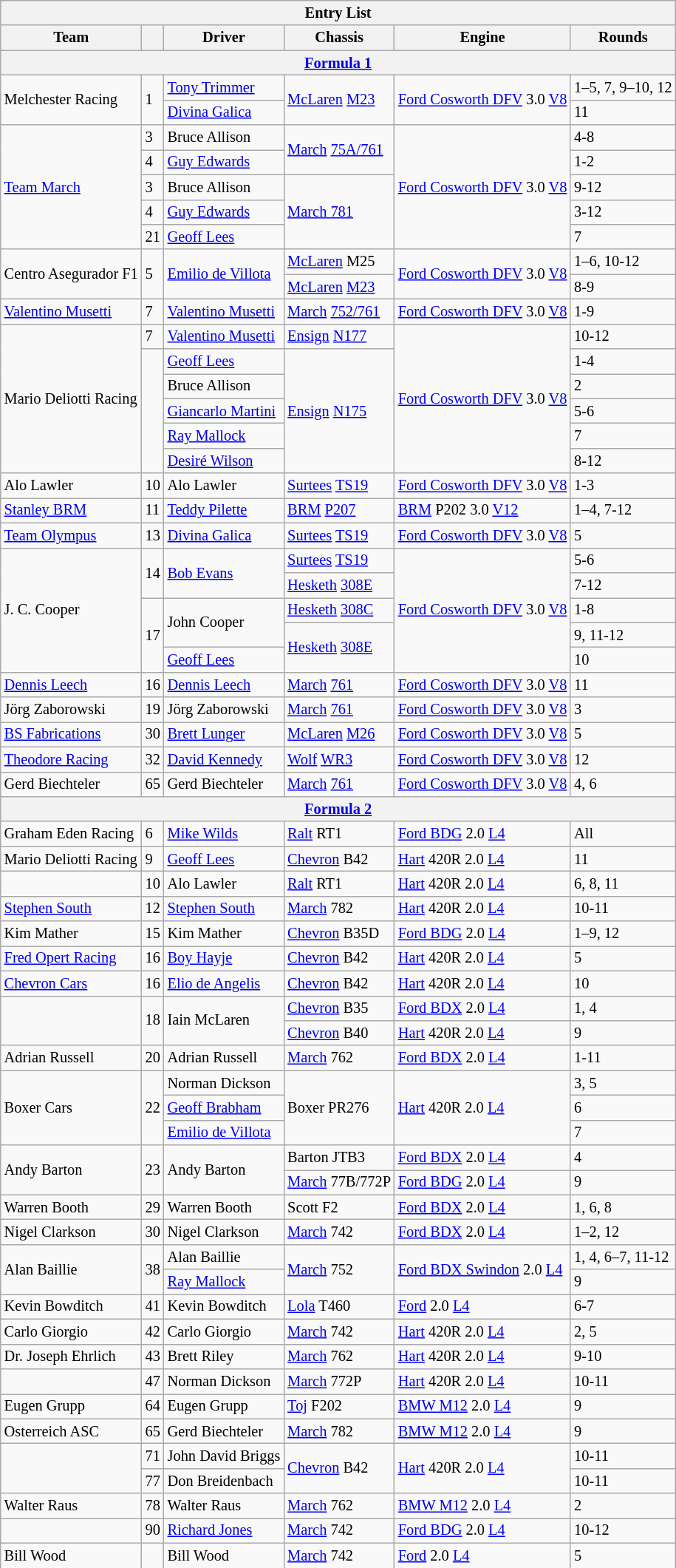<table class="wikitable" style="font-size: 85%;">
<tr>
<th colspan=6>Entry List</th>
</tr>
<tr>
<th>Team</th>
<th></th>
<th>Driver</th>
<th>Chassis</th>
<th>Engine</th>
<th>Rounds</th>
</tr>
<tr>
<th colspan="6"><a href='#'>Formula 1</a></th>
</tr>
<tr>
<td rowspan=2> Melchester Racing</td>
<td rowspan=2>1</td>
<td> <a href='#'>Tony Trimmer</a></td>
<td rowspan=2><a href='#'>McLaren</a> <a href='#'>M23</a></td>
<td rowspan=2><a href='#'>Ford Cosworth DFV</a> 3.0 <a href='#'>V8</a></td>
<td>1–5, 7, 9–10, 12</td>
</tr>
<tr>
<td> <a href='#'>Divina Galica</a></td>
<td>11</td>
</tr>
<tr>
<td rowspan=5> <a href='#'>Team March</a></td>
<td>3</td>
<td> Bruce Allison</td>
<td rowspan=2><a href='#'>March</a> <a href='#'>75A/761</a></td>
<td rowspan=5><a href='#'>Ford Cosworth DFV</a> 3.0 <a href='#'>V8</a></td>
<td>4-8</td>
</tr>
<tr>
<td>4</td>
<td> <a href='#'>Guy Edwards</a></td>
<td>1-2</td>
</tr>
<tr>
<td>3</td>
<td> Bruce Allison</td>
<td rowspan=3><a href='#'>March 781</a></td>
<td>9-12</td>
</tr>
<tr>
<td>4</td>
<td> <a href='#'>Guy Edwards</a></td>
<td>3-12</td>
</tr>
<tr>
<td>21</td>
<td> <a href='#'>Geoff Lees</a></td>
<td>7</td>
</tr>
<tr>
<td rowspan=2> Centro Asegurador F1</td>
<td rowspan=2>5</td>
<td rowspan=2> <a href='#'>Emilio de Villota</a></td>
<td><a href='#'>McLaren</a> M25</td>
<td rowspan=2><a href='#'>Ford Cosworth DFV</a> 3.0 <a href='#'>V8</a></td>
<td>1–6, 10-12</td>
</tr>
<tr>
<td><a href='#'>McLaren</a> <a href='#'>M23</a></td>
<td>8-9</td>
</tr>
<tr>
<td> <a href='#'>Valentino Musetti</a></td>
<td>7</td>
<td> <a href='#'>Valentino Musetti</a></td>
<td><a href='#'>March</a> <a href='#'>752/761</a></td>
<td><a href='#'>Ford Cosworth DFV</a> 3.0 <a href='#'>V8</a></td>
<td>1-9</td>
</tr>
<tr>
<td rowspan=6> Mario Deliotti Racing</td>
<td>7</td>
<td> <a href='#'>Valentino Musetti</a></td>
<td><a href='#'>Ensign</a> <a href='#'>N177</a></td>
<td rowspan=6><a href='#'>Ford Cosworth DFV</a> 3.0 <a href='#'>V8</a></td>
<td>10-12</td>
</tr>
<tr>
<td rowspan=5></td>
<td> <a href='#'>Geoff Lees</a></td>
<td rowspan=5><a href='#'>Ensign</a> <a href='#'>N175</a></td>
<td>1-4</td>
</tr>
<tr>
<td> Bruce Allison</td>
<td>2</td>
</tr>
<tr>
<td> <a href='#'>Giancarlo Martini</a></td>
<td>5-6</td>
</tr>
<tr>
<td> <a href='#'>Ray Mallock</a></td>
<td>7</td>
</tr>
<tr>
<td> <a href='#'>Desiré Wilson</a></td>
<td>8-12</td>
</tr>
<tr>
<td> Alo Lawler</td>
<td>10</td>
<td> Alo Lawler</td>
<td><a href='#'>Surtees</a> <a href='#'>TS19</a></td>
<td><a href='#'>Ford Cosworth DFV</a> 3.0 <a href='#'>V8</a></td>
<td>1-3</td>
</tr>
<tr>
<td> <a href='#'>Stanley BRM</a></td>
<td>11</td>
<td> <a href='#'>Teddy Pilette</a></td>
<td><a href='#'>BRM</a> <a href='#'>P207</a></td>
<td><a href='#'>BRM</a> P202 3.0 <a href='#'>V12</a></td>
<td>1–4, 7-12</td>
</tr>
<tr>
<td> <a href='#'>Team Olympus</a></td>
<td>13</td>
<td> <a href='#'>Divina Galica</a></td>
<td><a href='#'>Surtees</a> <a href='#'>TS19</a></td>
<td><a href='#'>Ford Cosworth DFV</a> 3.0 <a href='#'>V8</a></td>
<td>5</td>
</tr>
<tr>
<td rowspan=5> J. C. Cooper</td>
<td rowspan=2>14</td>
<td rowspan=2> <a href='#'>Bob Evans</a></td>
<td><a href='#'>Surtees</a> <a href='#'>TS19</a></td>
<td rowspan=5><a href='#'>Ford Cosworth DFV</a> 3.0 <a href='#'>V8</a></td>
<td>5-6</td>
</tr>
<tr>
<td><a href='#'>Hesketh</a> <a href='#'>308E</a></td>
<td>7-12</td>
</tr>
<tr>
<td rowspan=3>17</td>
<td rowspan=2> John Cooper</td>
<td><a href='#'>Hesketh</a> <a href='#'>308C</a></td>
<td>1-8</td>
</tr>
<tr>
<td rowspan=2><a href='#'>Hesketh</a> <a href='#'>308E</a></td>
<td>9, 11-12</td>
</tr>
<tr>
<td> <a href='#'>Geoff Lees</a></td>
<td>10</td>
</tr>
<tr>
<td> <a href='#'>Dennis Leech</a></td>
<td>16</td>
<td> <a href='#'>Dennis Leech</a></td>
<td><a href='#'>March</a> <a href='#'>761</a></td>
<td><a href='#'>Ford Cosworth DFV</a> 3.0 <a href='#'>V8</a></td>
<td>11</td>
</tr>
<tr>
<td> Jörg Zaborowski</td>
<td>19</td>
<td> Jörg Zaborowski</td>
<td><a href='#'>March</a> <a href='#'>761</a></td>
<td><a href='#'>Ford Cosworth DFV</a> 3.0 <a href='#'>V8</a></td>
<td>3</td>
</tr>
<tr>
<td> <a href='#'>BS Fabrications</a></td>
<td>30</td>
<td> <a href='#'>Brett Lunger</a></td>
<td><a href='#'>McLaren</a> <a href='#'>M26</a></td>
<td><a href='#'>Ford Cosworth DFV</a> 3.0 <a href='#'>V8</a></td>
<td>5</td>
</tr>
<tr>
<td> <a href='#'>Theodore Racing</a></td>
<td>32</td>
<td> <a href='#'>David Kennedy</a></td>
<td><a href='#'>Wolf</a> <a href='#'>WR3</a></td>
<td><a href='#'>Ford Cosworth DFV</a> 3.0 <a href='#'>V8</a></td>
<td>12</td>
</tr>
<tr>
<td> Gerd Biechteler</td>
<td>65</td>
<td> Gerd Biechteler</td>
<td><a href='#'>March</a> <a href='#'>761</a></td>
<td><a href='#'>Ford Cosworth DFV</a> 3.0 <a href='#'>V8</a></td>
<td>4, 6</td>
</tr>
<tr>
<th colspan="6"><a href='#'>Formula 2</a></th>
</tr>
<tr>
<td> Graham Eden Racing</td>
<td>6</td>
<td> <a href='#'>Mike Wilds</a></td>
<td><a href='#'>Ralt</a> RT1</td>
<td><a href='#'>Ford BDG</a> 2.0 <a href='#'>L4</a></td>
<td>All</td>
</tr>
<tr>
<td> Mario Deliotti Racing</td>
<td>9</td>
<td> <a href='#'>Geoff Lees</a></td>
<td><a href='#'>Chevron</a> B42</td>
<td><a href='#'>Hart</a> 420R 2.0 <a href='#'>L4</a></td>
<td>11</td>
</tr>
<tr>
<td> </td>
<td>10</td>
<td> Alo Lawler</td>
<td><a href='#'>Ralt</a> RT1</td>
<td><a href='#'>Hart</a> 420R 2.0 <a href='#'>L4</a></td>
<td>6, 8, 11</td>
</tr>
<tr>
<td> <a href='#'>Stephen South</a></td>
<td>12</td>
<td> <a href='#'>Stephen South</a></td>
<td><a href='#'>March</a> 782</td>
<td><a href='#'>Hart</a> 420R 2.0 <a href='#'>L4</a></td>
<td>10-11</td>
</tr>
<tr>
<td> Kim Mather</td>
<td>15</td>
<td> Kim Mather</td>
<td><a href='#'>Chevron</a> B35D</td>
<td><a href='#'>Ford BDG</a> 2.0 <a href='#'>L4</a></td>
<td>1–9, 12</td>
</tr>
<tr>
<td> <a href='#'>Fred Opert Racing</a></td>
<td>16</td>
<td> <a href='#'>Boy Hayje</a></td>
<td><a href='#'>Chevron</a> B42</td>
<td><a href='#'>Hart</a> 420R 2.0 <a href='#'>L4</a></td>
<td>5</td>
</tr>
<tr>
<td> <a href='#'>Chevron Cars</a></td>
<td>16</td>
<td> <a href='#'>Elio de Angelis</a></td>
<td><a href='#'>Chevron</a> B42</td>
<td><a href='#'>Hart</a> 420R 2.0 <a href='#'>L4</a></td>
<td>10</td>
</tr>
<tr>
<td rowspan=2> </td>
<td rowspan=2>18</td>
<td rowspan=2> Iain McLaren</td>
<td><a href='#'>Chevron</a> B35</td>
<td><a href='#'>Ford BDX</a> 2.0 <a href='#'>L4</a></td>
<td>1, 4</td>
</tr>
<tr>
<td><a href='#'>Chevron</a> B40</td>
<td><a href='#'>Hart</a> 420R 2.0 <a href='#'>L4</a></td>
<td>9</td>
</tr>
<tr>
<td> Adrian Russell</td>
<td>20</td>
<td> Adrian Russell</td>
<td><a href='#'>March</a> 762</td>
<td><a href='#'>Ford BDX</a> 2.0 <a href='#'>L4</a></td>
<td>1-11</td>
</tr>
<tr>
<td rowspan=3> Boxer Cars</td>
<td rowspan=3>22</td>
<td> Norman Dickson</td>
<td rowspan=3>Boxer PR276</td>
<td rowspan=3><a href='#'>Hart</a> 420R 2.0 <a href='#'>L4</a></td>
<td>3, 5</td>
</tr>
<tr>
<td> <a href='#'>Geoff Brabham</a></td>
<td>6</td>
</tr>
<tr>
<td> <a href='#'>Emilio de Villota</a></td>
<td>7</td>
</tr>
<tr>
<td rowspan=2> Andy Barton</td>
<td rowspan=2>23</td>
<td rowspan=2> Andy Barton</td>
<td>Barton JTB3</td>
<td><a href='#'>Ford BDX</a> 2.0 <a href='#'>L4</a></td>
<td>4</td>
</tr>
<tr>
<td><a href='#'>March</a> 77B/772P</td>
<td><a href='#'>Ford BDG</a> 2.0 <a href='#'>L4</a></td>
<td>9</td>
</tr>
<tr>
<td> Warren Booth</td>
<td>29</td>
<td> Warren Booth</td>
<td>Scott F2</td>
<td><a href='#'>Ford BDX</a> 2.0 <a href='#'>L4</a></td>
<td>1, 6, 8</td>
</tr>
<tr>
<td> Nigel Clarkson</td>
<td>30</td>
<td> Nigel Clarkson</td>
<td><a href='#'>March</a> 742</td>
<td><a href='#'>Ford BDX</a> 2.0 <a href='#'>L4</a></td>
<td>1–2, 12</td>
</tr>
<tr>
<td rowspan=2> Alan Baillie</td>
<td rowspan=2>38</td>
<td> Alan Baillie</td>
<td rowspan=2><a href='#'>March</a> 752</td>
<td rowspan=2><a href='#'>Ford BDX Swindon</a> 2.0 <a href='#'>L4</a></td>
<td>1, 4, 6–7, 11-12</td>
</tr>
<tr>
<td> <a href='#'>Ray Mallock</a></td>
<td>9</td>
</tr>
<tr>
<td> Kevin Bowditch</td>
<td>41</td>
<td> Kevin Bowditch</td>
<td><a href='#'>Lola</a> T460</td>
<td><a href='#'>Ford</a> 2.0 <a href='#'>L4</a></td>
<td>6-7</td>
</tr>
<tr>
<td> Carlo Giorgio</td>
<td>42</td>
<td> Carlo Giorgio</td>
<td><a href='#'>March</a> 742</td>
<td><a href='#'>Hart</a> 420R 2.0 <a href='#'>L4</a></td>
<td>2, 5</td>
</tr>
<tr>
<td> Dr. Joseph Ehrlich</td>
<td>43</td>
<td> Brett Riley</td>
<td><a href='#'>March</a> 762</td>
<td><a href='#'>Hart</a> 420R 2.0 <a href='#'>L4</a></td>
<td>9-10</td>
</tr>
<tr>
<td> </td>
<td>47</td>
<td> Norman Dickson</td>
<td><a href='#'>March</a> 772P</td>
<td><a href='#'>Hart</a> 420R 2.0 <a href='#'>L4</a></td>
<td>10-11</td>
</tr>
<tr>
<td> Eugen Grupp</td>
<td>64</td>
<td> Eugen Grupp</td>
<td><a href='#'>Toj</a> F202</td>
<td><a href='#'>BMW M12</a> 2.0 <a href='#'>L4</a></td>
<td>9</td>
</tr>
<tr>
<td> Osterreich ASC</td>
<td>65</td>
<td> Gerd Biechteler</td>
<td><a href='#'>March</a> 782</td>
<td><a href='#'>BMW M12</a> 2.0 <a href='#'>L4</a></td>
<td>9</td>
</tr>
<tr>
<td rowspan=2> </td>
<td>71</td>
<td> John David Briggs</td>
<td rowspan=2><a href='#'>Chevron</a> B42</td>
<td rowspan=2><a href='#'>Hart</a> 420R 2.0 <a href='#'>L4</a></td>
<td>10-11</td>
</tr>
<tr>
<td>77</td>
<td> Don Breidenbach</td>
<td>10-11</td>
</tr>
<tr>
<td> Walter Raus</td>
<td>78</td>
<td> Walter Raus</td>
<td><a href='#'>March</a> 762</td>
<td><a href='#'>BMW M12</a> 2.0 <a href='#'>L4</a></td>
<td>2</td>
</tr>
<tr>
<td> </td>
<td>90</td>
<td> <a href='#'>Richard Jones</a></td>
<td><a href='#'>March</a> 742</td>
<td><a href='#'>Ford BDG</a> 2.0 <a href='#'>L4</a></td>
<td>10-12</td>
</tr>
<tr>
<td> Bill Wood</td>
<td></td>
<td> Bill Wood</td>
<td><a href='#'>March</a> 742</td>
<td><a href='#'>Ford</a> 2.0 <a href='#'>L4</a></td>
<td>5</td>
</tr>
</table>
